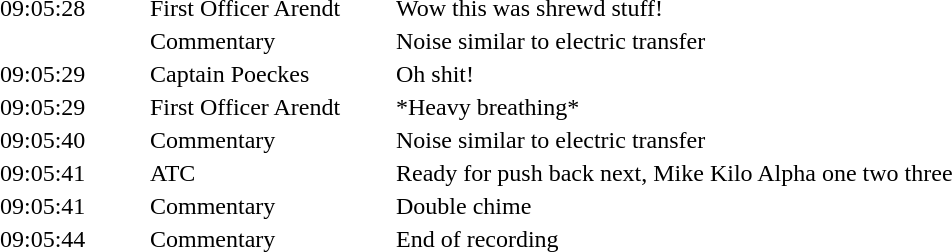<table align="center" style="border:none;" cellpadding="1">
<tr>
<th style="width:6.0em;"></th>
<th style="width:10.0em;"></th>
<th style="width:37.0em;"></th>
</tr>
<tr style="vertical-align:top;">
<td>09:05:28</td>
<td>First Officer Arendt</td>
<td>Wow this was shrewd stuff!</td>
</tr>
<tr style="vertical-align:top;">
<td></td>
<td>Commentary</td>
<td>Noise similar to electric transfer</td>
</tr>
<tr style="vertical-align:top;">
<td>09:05:29</td>
<td>Captain Poeckes</td>
<td>Oh shit!</td>
</tr>
<tr style="vertical-align:top;">
<td>09:05:29</td>
<td>First Officer Arendt</td>
<td>*Heavy breathing*</td>
</tr>
<tr style="vertical-align:top;">
<td>09:05:40</td>
<td>Commentary</td>
<td>Noise similar to electric transfer</td>
</tr>
<tr style="vertical-align:top;">
<td>09:05:41</td>
<td>ATC</td>
<td>Ready for push back next, Mike Kilo Alpha one two three</td>
</tr>
<tr style="vertical-align:top;">
<td>09:05:41</td>
<td>Commentary</td>
<td>Double chime</td>
</tr>
<tr style="vertical-align:top;">
<td>09:05:44</td>
<td>Commentary</td>
<td>End of recording</td>
</tr>
</table>
